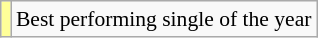<table class="wikitable plainrowheaders" style="font-size:90%;">
<tr>
<td bgcolor=#FFFF99 align=center></td>
<td>Best performing single of the year</td>
</tr>
</table>
